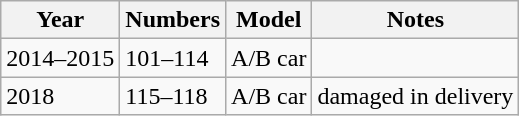<table class="wikitable">
<tr>
<th>Year</th>
<th>Numbers</th>
<th>Model</th>
<th>Notes</th>
</tr>
<tr>
<td>2014–2015</td>
<td>101–114</td>
<td>A/B car</td>
<td></td>
</tr>
<tr>
<td>2018</td>
<td>115–118</td>
<td>A/B car</td>
<td>damaged in delivery</td>
</tr>
</table>
